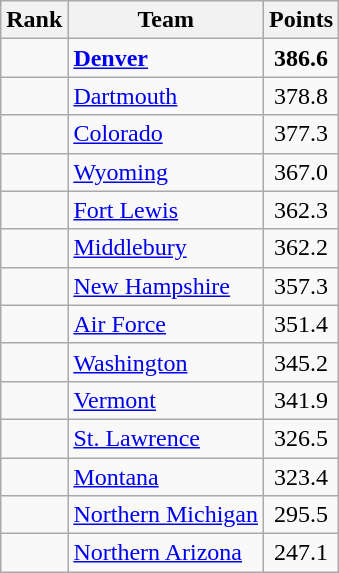<table class="wikitable sortable" style="text-align:center">
<tr>
<th>Rank</th>
<th>Team</th>
<th>Points</th>
</tr>
<tr>
<td></td>
<td align=left><strong><a href='#'>Denver</a></strong></td>
<td><strong>386.6</strong></td>
</tr>
<tr>
<td></td>
<td align=left><a href='#'>Dartmouth</a></td>
<td>378.8</td>
</tr>
<tr>
<td></td>
<td align=left><a href='#'>Colorado</a></td>
<td>377.3</td>
</tr>
<tr>
<td></td>
<td align=left><a href='#'>Wyoming</a></td>
<td>367.0</td>
</tr>
<tr>
<td></td>
<td align=left><a href='#'>Fort Lewis</a></td>
<td>362.3</td>
</tr>
<tr>
<td></td>
<td align=left><a href='#'>Middlebury</a></td>
<td>362.2</td>
</tr>
<tr>
<td></td>
<td align=left><a href='#'>New Hampshire</a></td>
<td>357.3</td>
</tr>
<tr>
<td></td>
<td align=left><a href='#'>Air Force</a></td>
<td>351.4</td>
</tr>
<tr>
<td></td>
<td align=left><a href='#'>Washington</a></td>
<td>345.2</td>
</tr>
<tr>
<td></td>
<td align=left><a href='#'>Vermont</a></td>
<td>341.9</td>
</tr>
<tr>
<td></td>
<td align=left><a href='#'>St. Lawrence</a></td>
<td>326.5</td>
</tr>
<tr>
<td></td>
<td align=left><a href='#'>Montana</a></td>
<td>323.4</td>
</tr>
<tr>
<td></td>
<td align=left><a href='#'>Northern Michigan</a></td>
<td>295.5</td>
</tr>
<tr>
<td></td>
<td align=left><a href='#'>Northern Arizona</a></td>
<td>247.1</td>
</tr>
</table>
